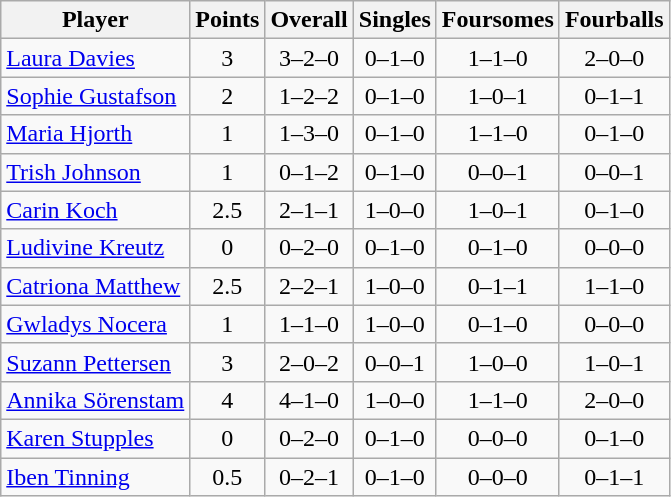<table class="wikitable sortable" style="text-align:center">
<tr>
<th>Player</th>
<th>Points</th>
<th>Overall</th>
<th>Singles</th>
<th>Foursomes</th>
<th>Fourballs</th>
</tr>
<tr>
<td align=left><a href='#'>Laura Davies</a></td>
<td>3</td>
<td>3–2–0</td>
<td>0–1–0</td>
<td>1–1–0</td>
<td>2–0–0</td>
</tr>
<tr>
<td align=left><a href='#'>Sophie Gustafson</a></td>
<td>2</td>
<td>1–2–2</td>
<td>0–1–0</td>
<td>1–0–1</td>
<td>0–1–1</td>
</tr>
<tr>
<td align=left><a href='#'>Maria Hjorth</a></td>
<td>1</td>
<td>1–3–0</td>
<td>0–1–0</td>
<td>1–1–0</td>
<td>0–1–0</td>
</tr>
<tr>
<td align=left><a href='#'>Trish Johnson</a></td>
<td>1</td>
<td>0–1–2</td>
<td>0–1–0</td>
<td>0–0–1</td>
<td>0–0–1</td>
</tr>
<tr>
<td align=left><a href='#'>Carin Koch</a></td>
<td>2.5</td>
<td>2–1–1</td>
<td>1–0–0</td>
<td>1–0–1</td>
<td>0–1–0</td>
</tr>
<tr>
<td align=left><a href='#'>Ludivine Kreutz</a></td>
<td>0</td>
<td>0–2–0</td>
<td>0–1–0</td>
<td>0–1–0</td>
<td>0–0–0</td>
</tr>
<tr>
<td align=left><a href='#'>Catriona Matthew</a></td>
<td>2.5</td>
<td>2–2–1</td>
<td>1–0–0</td>
<td>0–1–1</td>
<td>1–1–0</td>
</tr>
<tr>
<td align=left><a href='#'>Gwladys Nocera</a></td>
<td>1</td>
<td>1–1–0</td>
<td>1–0–0</td>
<td>0–1–0</td>
<td>0–0–0</td>
</tr>
<tr>
<td align=left><a href='#'>Suzann Pettersen</a></td>
<td>3</td>
<td>2–0–2</td>
<td>0–0–1</td>
<td>1–0–0</td>
<td>1–0–1</td>
</tr>
<tr>
<td align=left><a href='#'>Annika Sörenstam</a></td>
<td>4</td>
<td>4–1–0</td>
<td>1–0–0</td>
<td>1–1–0</td>
<td>2–0–0</td>
</tr>
<tr>
<td align=left><a href='#'>Karen Stupples</a></td>
<td>0</td>
<td>0–2–0</td>
<td>0–1–0</td>
<td>0–0–0</td>
<td>0–1–0</td>
</tr>
<tr>
<td align=left><a href='#'>Iben Tinning</a></td>
<td>0.5</td>
<td>0–2–1</td>
<td>0–1–0</td>
<td>0–0–0</td>
<td>0–1–1</td>
</tr>
</table>
